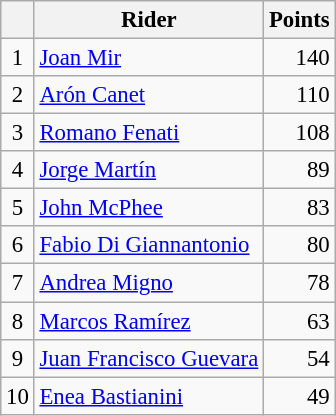<table class="wikitable" style="font-size: 95%;">
<tr>
<th></th>
<th>Rider</th>
<th>Points</th>
</tr>
<tr>
<td align=center>1</td>
<td> <a href='#'>Joan Mir</a></td>
<td align=right>140</td>
</tr>
<tr>
<td align=center>2</td>
<td> <a href='#'>Arón Canet</a></td>
<td align=right>110</td>
</tr>
<tr>
<td align=center>3</td>
<td> <a href='#'>Romano Fenati</a></td>
<td align=right>108</td>
</tr>
<tr>
<td align=center>4</td>
<td> <a href='#'>Jorge Martín</a></td>
<td align=right>89</td>
</tr>
<tr>
<td align=center>5</td>
<td> <a href='#'>John McPhee</a></td>
<td align=right>83</td>
</tr>
<tr>
<td align=center>6</td>
<td> <a href='#'>Fabio Di Giannantonio</a></td>
<td align=right>80</td>
</tr>
<tr>
<td align=center>7</td>
<td> <a href='#'>Andrea Migno</a></td>
<td align=right>78</td>
</tr>
<tr>
<td align=center>8</td>
<td> <a href='#'>Marcos Ramírez</a></td>
<td align=right>63</td>
</tr>
<tr>
<td align=center>9</td>
<td> <a href='#'>Juan Francisco Guevara</a></td>
<td align=right>54</td>
</tr>
<tr>
<td align=center>10</td>
<td> <a href='#'>Enea Bastianini</a></td>
<td align=right>49</td>
</tr>
</table>
